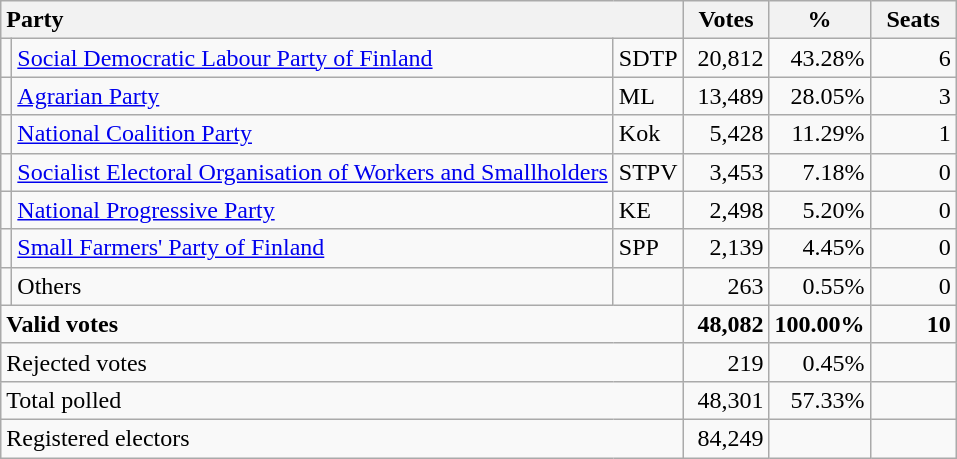<table class="wikitable" border="1" style="text-align:right;">
<tr>
<th style="text-align:left;" colspan=3>Party</th>
<th align=center width="50">Votes</th>
<th align=center width="50">%</th>
<th align=center width="50">Seats</th>
</tr>
<tr>
<td></td>
<td align=left style="white-space: nowrap;"><a href='#'>Social Democratic Labour Party of Finland</a></td>
<td align=left>SDTP</td>
<td>20,812</td>
<td>43.28%</td>
<td>6</td>
</tr>
<tr>
<td></td>
<td align=left><a href='#'>Agrarian Party</a></td>
<td align=left>ML</td>
<td>13,489</td>
<td>28.05%</td>
<td>3</td>
</tr>
<tr>
<td></td>
<td align=left><a href='#'>National Coalition Party</a></td>
<td align=left>Kok</td>
<td>5,428</td>
<td>11.29%</td>
<td>1</td>
</tr>
<tr>
<td></td>
<td align=left><a href='#'>Socialist Electoral Organisation of Workers and Smallholders</a></td>
<td align=left>STPV</td>
<td>3,453</td>
<td>7.18%</td>
<td>0</td>
</tr>
<tr>
<td></td>
<td align=left><a href='#'>National Progressive Party</a></td>
<td align=left>KE</td>
<td>2,498</td>
<td>5.20%</td>
<td>0</td>
</tr>
<tr>
<td></td>
<td align=left><a href='#'>Small Farmers' Party of Finland</a></td>
<td align=left>SPP</td>
<td>2,139</td>
<td>4.45%</td>
<td>0</td>
</tr>
<tr>
<td></td>
<td align=left>Others</td>
<td align=left></td>
<td>263</td>
<td>0.55%</td>
<td>0</td>
</tr>
<tr style="font-weight:bold">
<td align=left colspan=3>Valid votes</td>
<td>48,082</td>
<td>100.00%</td>
<td>10</td>
</tr>
<tr>
<td align=left colspan=3>Rejected votes</td>
<td>219</td>
<td>0.45%</td>
<td></td>
</tr>
<tr>
<td align=left colspan=3>Total polled</td>
<td>48,301</td>
<td>57.33%</td>
<td></td>
</tr>
<tr>
<td align=left colspan=3>Registered electors</td>
<td>84,249</td>
<td></td>
<td></td>
</tr>
</table>
